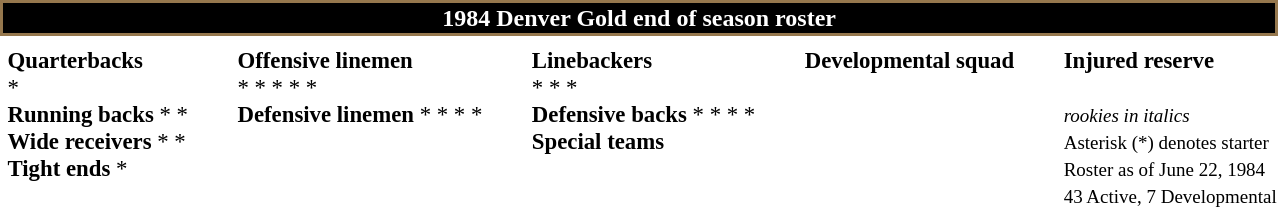<table class="toccolours" style="text-align:left;">
<tr>
<th colspan="11" style="background:black; color:white; border:2px solid #95774D; text-align:center;">1984 Denver Gold end of season roster</th>
</tr>
<tr>
<td colspan="11" align="right"></td>
</tr>
<tr>
<td valign="top"></td>
<td style="font-size:95%; vertical-align:top;"><strong>Quarterbacks</strong><br>*
<br><strong>Running backs</strong>


 *
*
<br><strong>Wide receivers</strong>


*
*<br><strong>Tight ends</strong>


*</td>
<td style="width: 25px;"></td>
<td style="font-size:95%; vertical-align:top;"><strong>Offensive linemen</strong><br> *
*


 *
 *
*<br><strong>Defensive linemen</strong>
 *
*
*


 *</td>
<td style="width: 25px;"></td>
<td style="font-size:95%; vertical-align:top;"><strong>Linebackers</strong><br>
 *


 *
 *<br><strong>Defensive backs</strong>

 *

 *
 *

*<br><strong>Special teams</strong>

</td>
<td style="width: 25px;"></td>
<td style="font-size:95%; vertical-align:top;"><strong>Developmental squad</strong><br>




</td>
<td style="width: 25px;"></td>
<td style="font-size:95%; vertical-align:top;"><strong>Injured reserve</strong><br>

<br>
<small><em>rookies in italics</em><br>
Asterisk (*) denotes starter<br>
Roster as of June 22, 1984<br>
43 Active, 7 Developmental</small></td>
</tr>
</table>
